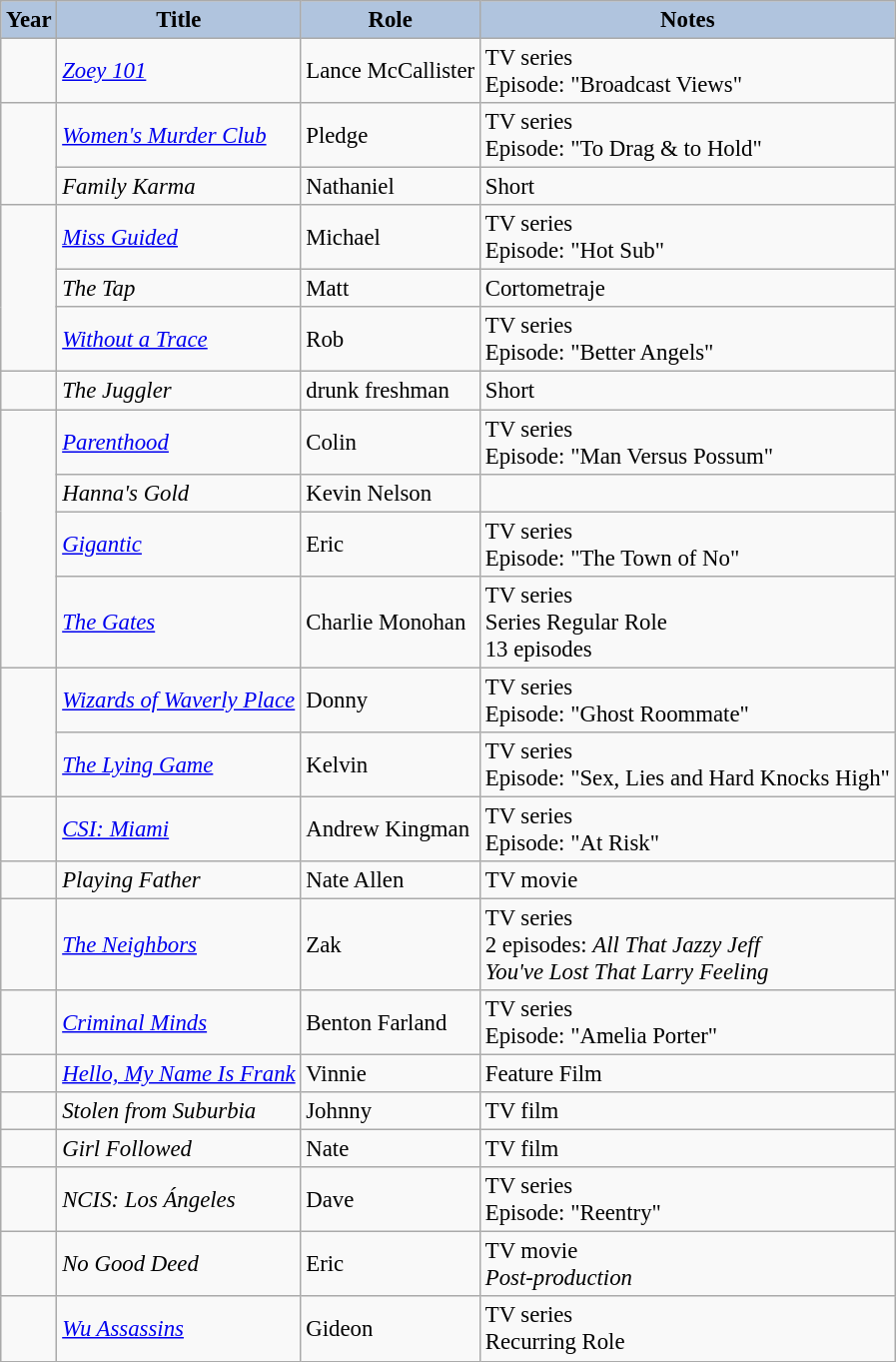<table class="wikitable"style="font-size: 95%;">
<tr>
<th style="background:#B0C4DE;">Year</th>
<th style="background:#B0C4DE;">Title</th>
<th style="background:#B0C4DE;">Role</th>
<th style="background:#B0C4DE;">Notes</th>
</tr>
<tr>
<td rowspan="1"></td>
<td><em><a href='#'>Zoey 101</a></em></td>
<td>Lance McCallister</td>
<td>TV series<br>Episode: "Broadcast Views"</td>
</tr>
<tr>
<td rowspan="2"></td>
<td><em><a href='#'>Women's Murder Club</a></em></td>
<td>Pledge</td>
<td>TV series<br>Episode: "To Drag & to Hold"</td>
</tr>
<tr>
<td><em>Family Karma</em></td>
<td>Nathaniel</td>
<td>Short</td>
</tr>
<tr>
<td rowspan="3"></td>
<td><em><a href='#'>Miss Guided</a></em></td>
<td>Michael</td>
<td>TV series<br>Episode: "Hot Sub"</td>
</tr>
<tr>
<td><em>The Tap</em></td>
<td>Matt</td>
<td>Cortometraje</td>
</tr>
<tr>
<td><em><a href='#'>Without a Trace</a></em></td>
<td>Rob</td>
<td>TV series<br>Episode: "Better Angels"</td>
</tr>
<tr>
<td rowspan="1"></td>
<td><em>The Juggler</em></td>
<td>drunk freshman</td>
<td>Short</td>
</tr>
<tr>
<td rowspan="4"></td>
<td><em><a href='#'>Parenthood</a></em></td>
<td>Colin</td>
<td>TV series<br>Episode: "Man Versus Possum"</td>
</tr>
<tr>
<td><em>Hanna's Gold</em></td>
<td>Kevin Nelson</td>
<td></td>
</tr>
<tr>
<td><em><a href='#'>Gigantic</a></em></td>
<td>Eric</td>
<td>TV series<br>Episode: "The Town of No"</td>
</tr>
<tr>
<td><em><a href='#'>The Gates</a></em></td>
<td>Charlie Monohan</td>
<td>TV series<br>Series Regular Role<br>13 episodes</td>
</tr>
<tr>
<td rowspan="2"></td>
<td><em><a href='#'>Wizards of Waverly Place</a></em></td>
<td>Donny</td>
<td>TV series<br>Episode: "Ghost Roommate"</td>
</tr>
<tr>
<td><em><a href='#'>The Lying Game</a></em></td>
<td>Kelvin</td>
<td>TV series<br>Episode: "Sex, Lies and Hard Knocks High"</td>
</tr>
<tr>
<td rowspan="1"></td>
<td><em><a href='#'>CSI: Miami</a></em></td>
<td>Andrew Kingman</td>
<td>TV series<br>Episode: "At Risk"</td>
</tr>
<tr>
<td rowspan="1"></td>
<td><em>Playing Father</em></td>
<td>Nate Allen</td>
<td>TV movie</td>
</tr>
<tr>
<td rowspan="1"></td>
<td><em><a href='#'>The Neighbors</a></em></td>
<td>Zak</td>
<td>TV series<br>2 episodes: <em>All That Jazzy Jeff</em><br><em>You've Lost That Larry Feeling</em></td>
</tr>
<tr>
<td rowspan="1"></td>
<td><em><a href='#'>Criminal Minds</a></em></td>
<td>Benton Farland</td>
<td>TV series<br>Episode: "Amelia Porter"</td>
</tr>
<tr>
<td rowspan="1"></td>
<td><em><a href='#'>Hello, My Name Is Frank</a></em></td>
<td>Vinnie</td>
<td>Feature Film</td>
</tr>
<tr>
<td rowspan="1"></td>
<td><em>Stolen from Suburbia</em></td>
<td>Johnny</td>
<td>TV film</td>
</tr>
<tr>
<td rowspan="1"></td>
<td><em>Girl Followed</em></td>
<td>Nate</td>
<td>TV film</td>
</tr>
<tr>
<td rowspan="1"></td>
<td><em>NCIS: Los Ángeles</em></td>
<td>Dave</td>
<td>TV series<br>Episode: "Reentry"</td>
</tr>
<tr>
<td rowspan="1"></td>
<td><em>No Good Deed</em></td>
<td>Eric</td>
<td>TV movie<br><em>Post-production</em></td>
</tr>
<tr>
<td rowspan="1"></td>
<td><em><a href='#'>Wu Assassins</a></em></td>
<td>Gideon</td>
<td>TV series<br>Recurring Role<br></td>
</tr>
</table>
